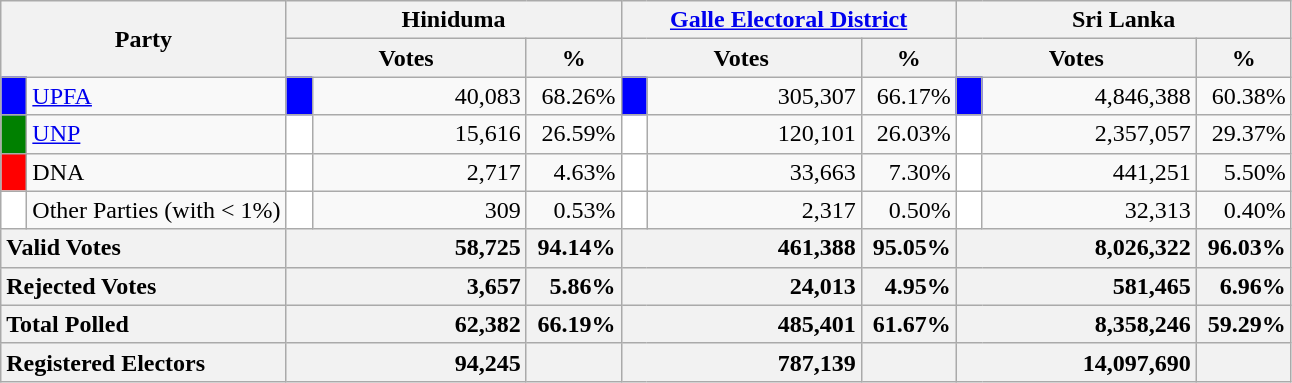<table class="wikitable">
<tr>
<th colspan="2" width="144px"rowspan="2">Party</th>
<th colspan="3" width="216px">Hiniduma</th>
<th colspan="3" width="216px"><a href='#'>Galle Electoral District</a></th>
<th colspan="3" width="216px">Sri Lanka</th>
</tr>
<tr>
<th colspan="2" width="144px">Votes</th>
<th>%</th>
<th colspan="2" width="144px">Votes</th>
<th>%</th>
<th colspan="2" width="144px">Votes</th>
<th>%</th>
</tr>
<tr>
<td style="background-color:blue;" width="10px"></td>
<td style="text-align:left;"><a href='#'>UPFA</a></td>
<td style="background-color:blue;" width="10px"></td>
<td style="text-align:right;">40,083</td>
<td style="text-align:right;">68.26%</td>
<td style="background-color:blue;" width="10px"></td>
<td style="text-align:right;">305,307</td>
<td style="text-align:right;">66.17%</td>
<td style="background-color:blue;" width="10px"></td>
<td style="text-align:right;">4,846,388</td>
<td style="text-align:right;">60.38%</td>
</tr>
<tr>
<td style="background-color:green;" width="10px"></td>
<td style="text-align:left;"><a href='#'>UNP</a></td>
<td style="background-color:white;" width="10px"></td>
<td style="text-align:right;">15,616</td>
<td style="text-align:right;">26.59%</td>
<td style="background-color:white;" width="10px"></td>
<td style="text-align:right;">120,101</td>
<td style="text-align:right;">26.03%</td>
<td style="background-color:white;" width="10px"></td>
<td style="text-align:right;">2,357,057</td>
<td style="text-align:right;">29.37%</td>
</tr>
<tr>
<td style="background-color:red;" width="10px"></td>
<td style="text-align:left;">DNA</td>
<td style="background-color:white;" width="10px"></td>
<td style="text-align:right;">2,717</td>
<td style="text-align:right;">4.63%</td>
<td style="background-color:white;" width="10px"></td>
<td style="text-align:right;">33,663</td>
<td style="text-align:right;">7.30%</td>
<td style="background-color:white;" width="10px"></td>
<td style="text-align:right;">441,251</td>
<td style="text-align:right;">5.50%</td>
</tr>
<tr>
<td style="background-color:white;" width="10px"></td>
<td style="text-align:left;">Other Parties (with < 1%)</td>
<td style="background-color:white;" width="10px"></td>
<td style="text-align:right;">309</td>
<td style="text-align:right;">0.53%</td>
<td style="background-color:white;" width="10px"></td>
<td style="text-align:right;">2,317</td>
<td style="text-align:right;">0.50%</td>
<td style="background-color:white;" width="10px"></td>
<td style="text-align:right;">32,313</td>
<td style="text-align:right;">0.40%</td>
</tr>
<tr>
<th colspan="2" width="144px"style="text-align:left;">Valid Votes</th>
<th style="text-align:right;"colspan="2" width="144px">58,725</th>
<th style="text-align:right;">94.14%</th>
<th style="text-align:right;"colspan="2" width="144px">461,388</th>
<th style="text-align:right;">95.05%</th>
<th style="text-align:right;"colspan="2" width="144px">8,026,322</th>
<th style="text-align:right;">96.03%</th>
</tr>
<tr>
<th colspan="2" width="144px"style="text-align:left;">Rejected Votes</th>
<th style="text-align:right;"colspan="2" width="144px">3,657</th>
<th style="text-align:right;">5.86%</th>
<th style="text-align:right;"colspan="2" width="144px">24,013</th>
<th style="text-align:right;">4.95%</th>
<th style="text-align:right;"colspan="2" width="144px">581,465</th>
<th style="text-align:right;">6.96%</th>
</tr>
<tr>
<th colspan="2" width="144px"style="text-align:left;">Total Polled</th>
<th style="text-align:right;"colspan="2" width="144px">62,382</th>
<th style="text-align:right;">66.19%</th>
<th style="text-align:right;"colspan="2" width="144px">485,401</th>
<th style="text-align:right;">61.67%</th>
<th style="text-align:right;"colspan="2" width="144px">8,358,246</th>
<th style="text-align:right;">59.29%</th>
</tr>
<tr>
<th colspan="2" width="144px"style="text-align:left;">Registered Electors</th>
<th style="text-align:right;"colspan="2" width="144px">94,245</th>
<th></th>
<th style="text-align:right;"colspan="2" width="144px">787,139</th>
<th></th>
<th style="text-align:right;"colspan="2" width="144px">14,097,690</th>
<th></th>
</tr>
</table>
